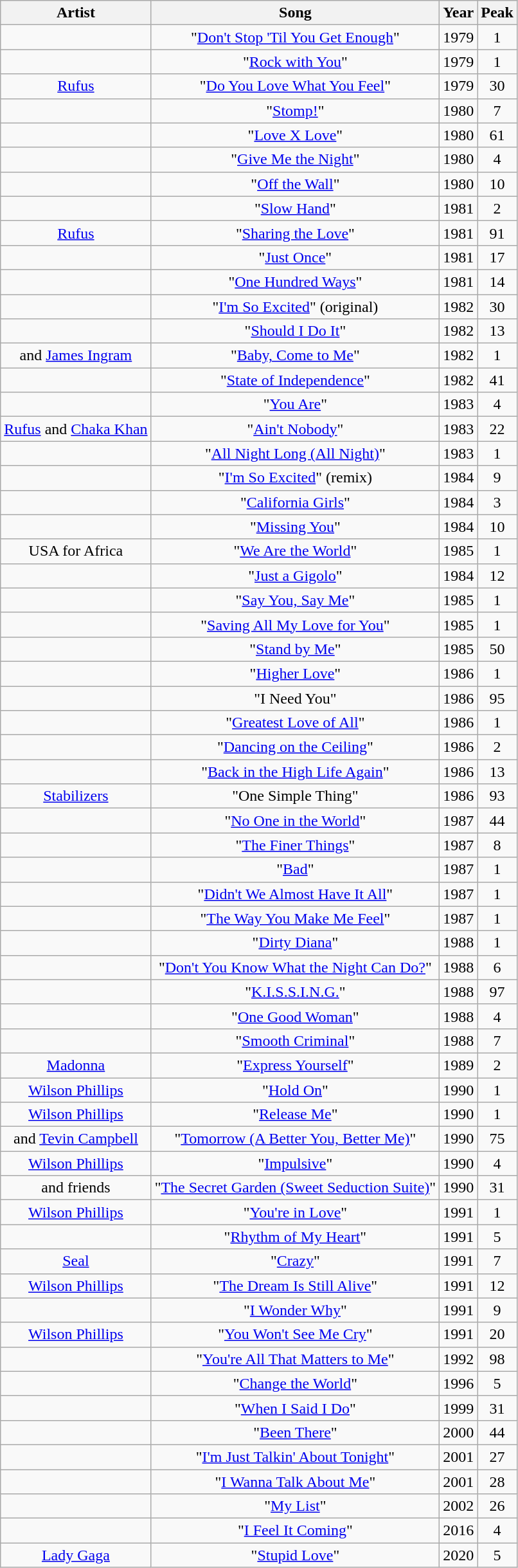<table class="sortable wikitable" style="text-align: center; margin: 1em">
<tr>
<th>Artist</th>
<th class="unsortable">Song</th>
<th>Year</th>
<th>Peak</th>
</tr>
<tr>
<td></td>
<td>"<a href='#'>Don't Stop 'Til You Get Enough</a>"</td>
<td>1979</td>
<td>1</td>
</tr>
<tr>
<td></td>
<td>"<a href='#'>Rock with You</a>"</td>
<td>1979</td>
<td>1</td>
</tr>
<tr>
<td><a href='#'>Rufus</a></td>
<td>"<a href='#'>Do You Love What You Feel</a>"</td>
<td>1979</td>
<td>30</td>
</tr>
<tr>
<td></td>
<td>"<a href='#'>Stomp!</a>"</td>
<td>1980</td>
<td>7</td>
</tr>
<tr>
<td></td>
<td>"<a href='#'>Love X Love</a>"</td>
<td>1980</td>
<td>61</td>
</tr>
<tr>
<td></td>
<td>"<a href='#'>Give Me the Night</a>"</td>
<td>1980</td>
<td>4</td>
</tr>
<tr>
<td></td>
<td>"<a href='#'>Off the Wall</a>"</td>
<td>1980</td>
<td>10</td>
</tr>
<tr>
<td></td>
<td>"<a href='#'>Slow Hand</a>"</td>
<td>1981</td>
<td>2</td>
</tr>
<tr>
<td><a href='#'>Rufus</a></td>
<td>"<a href='#'>Sharing the Love</a>"</td>
<td>1981</td>
<td>91</td>
</tr>
<tr>
<td></td>
<td>"<a href='#'>Just Once</a>"</td>
<td>1981</td>
<td>17</td>
</tr>
<tr>
<td></td>
<td>"<a href='#'>One Hundred Ways</a>"</td>
<td>1981</td>
<td>14</td>
</tr>
<tr>
<td></td>
<td>"<a href='#'>I'm So Excited</a>" (original)</td>
<td>1982</td>
<td>30</td>
</tr>
<tr>
<td></td>
<td>"<a href='#'>Should I Do It</a>"</td>
<td>1982</td>
<td>13</td>
</tr>
<tr>
<td> and <a href='#'>James Ingram</a></td>
<td>"<a href='#'>Baby, Come to Me</a>"</td>
<td>1982</td>
<td>1</td>
</tr>
<tr>
<td></td>
<td>"<a href='#'>State of Independence</a>"</td>
<td>1982</td>
<td>41</td>
</tr>
<tr>
<td></td>
<td>"<a href='#'>You Are</a>"</td>
<td>1983</td>
<td>4</td>
</tr>
<tr>
<td><a href='#'>Rufus</a> and <a href='#'>Chaka Khan</a></td>
<td>"<a href='#'>Ain't Nobody</a>"</td>
<td>1983</td>
<td>22</td>
</tr>
<tr>
<td></td>
<td>"<a href='#'>All Night Long (All Night)</a>"</td>
<td>1983</td>
<td>1</td>
</tr>
<tr>
<td></td>
<td>"<a href='#'>I'm So Excited</a>" (remix)</td>
<td>1984</td>
<td>9</td>
</tr>
<tr>
<td></td>
<td>"<a href='#'>California Girls</a>"</td>
<td>1984</td>
<td>3</td>
</tr>
<tr>
<td></td>
<td>"<a href='#'>Missing You</a>"</td>
<td>1984</td>
<td>10</td>
</tr>
<tr>
<td>USA for Africa</td>
<td>"<a href='#'>We Are the World</a>"</td>
<td>1985</td>
<td>1</td>
</tr>
<tr>
<td></td>
<td>"<a href='#'>Just a Gigolo</a>"</td>
<td>1984</td>
<td>12</td>
</tr>
<tr>
<td></td>
<td>"<a href='#'>Say You, Say Me</a>"</td>
<td>1985</td>
<td>1</td>
</tr>
<tr>
<td></td>
<td>"<a href='#'>Saving All My Love for You</a>"</td>
<td>1985</td>
<td>1</td>
</tr>
<tr>
<td></td>
<td>"<a href='#'>Stand by Me</a>"</td>
<td>1985</td>
<td>50</td>
</tr>
<tr>
<td></td>
<td>"<a href='#'>Higher Love</a>"</td>
<td>1986</td>
<td>1</td>
</tr>
<tr>
<td></td>
<td>"I Need You"</td>
<td>1986</td>
<td>95</td>
</tr>
<tr>
<td></td>
<td>"<a href='#'>Greatest Love of All</a>"</td>
<td>1986</td>
<td>1</td>
</tr>
<tr>
<td></td>
<td>"<a href='#'>Dancing on the Ceiling</a>"</td>
<td>1986</td>
<td>2</td>
</tr>
<tr>
<td></td>
<td>"<a href='#'>Back in the High Life Again</a>"</td>
<td>1986</td>
<td>13</td>
</tr>
<tr>
<td><a href='#'>Stabilizers</a></td>
<td>"One Simple Thing"</td>
<td>1986</td>
<td>93</td>
</tr>
<tr>
<td></td>
<td>"<a href='#'>No One in the World</a>"</td>
<td>1987</td>
<td>44</td>
</tr>
<tr>
<td></td>
<td>"<a href='#'>The Finer Things</a>"</td>
<td>1987</td>
<td>8</td>
</tr>
<tr>
<td></td>
<td>"<a href='#'>Bad</a>"</td>
<td>1987</td>
<td>1</td>
</tr>
<tr>
<td></td>
<td>"<a href='#'>Didn't We Almost Have It All</a>"</td>
<td>1987</td>
<td>1</td>
</tr>
<tr>
<td></td>
<td>"<a href='#'>The Way You Make Me Feel</a>"</td>
<td>1987</td>
<td>1</td>
</tr>
<tr>
<td></td>
<td>"<a href='#'>Dirty Diana</a>"</td>
<td>1988</td>
<td>1</td>
</tr>
<tr>
<td></td>
<td>"<a href='#'>Don't You Know What the Night Can Do?</a>"</td>
<td>1988</td>
<td>6</td>
</tr>
<tr>
<td></td>
<td>"<a href='#'>K.I.S.S.I.N.G.</a>"</td>
<td>1988</td>
<td>97</td>
</tr>
<tr>
<td></td>
<td>"<a href='#'>One Good Woman</a>"</td>
<td>1988</td>
<td>4</td>
</tr>
<tr>
<td></td>
<td>"<a href='#'>Smooth Criminal</a>"</td>
<td>1988</td>
<td>7</td>
</tr>
<tr>
<td><a href='#'>Madonna</a></td>
<td>"<a href='#'>Express Yourself</a>"</td>
<td>1989</td>
<td>2</td>
</tr>
<tr>
<td><a href='#'>Wilson Phillips</a></td>
<td>"<a href='#'>Hold On</a>"</td>
<td>1990</td>
<td>1</td>
</tr>
<tr>
<td><a href='#'>Wilson Phillips</a></td>
<td>"<a href='#'>Release Me</a>"</td>
<td>1990</td>
<td>1</td>
</tr>
<tr>
<td> and <a href='#'>Tevin Campbell</a></td>
<td>"<a href='#'>Tomorrow (A Better You, Better Me)</a>"</td>
<td>1990</td>
<td>75</td>
</tr>
<tr>
<td><a href='#'>Wilson Phillips</a></td>
<td>"<a href='#'>Impulsive</a>"</td>
<td>1990</td>
<td>4</td>
</tr>
<tr>
<td> and friends</td>
<td>"<a href='#'>The Secret Garden (Sweet Seduction Suite)</a>"</td>
<td>1990</td>
<td>31</td>
</tr>
<tr>
<td><a href='#'>Wilson Phillips</a></td>
<td>"<a href='#'>You're in Love</a>"</td>
<td>1991</td>
<td>1</td>
</tr>
<tr>
<td></td>
<td>"<a href='#'>Rhythm of My Heart</a>"</td>
<td>1991</td>
<td>5</td>
</tr>
<tr>
<td><a href='#'>Seal</a></td>
<td>"<a href='#'>Crazy</a>"</td>
<td>1991</td>
<td>7</td>
</tr>
<tr>
<td><a href='#'>Wilson Phillips</a></td>
<td>"<a href='#'>The Dream Is Still Alive</a>"</td>
<td>1991</td>
<td>12</td>
</tr>
<tr>
<td></td>
<td>"<a href='#'>I Wonder Why</a>"</td>
<td>1991</td>
<td>9</td>
</tr>
<tr>
<td><a href='#'>Wilson Phillips</a></td>
<td>"<a href='#'>You Won't See Me Cry</a>"</td>
<td>1991</td>
<td>20</td>
</tr>
<tr>
<td></td>
<td>"<a href='#'>You're All That Matters to Me</a>"</td>
<td>1992</td>
<td>98</td>
</tr>
<tr>
<td></td>
<td>"<a href='#'>Change the World</a>"</td>
<td>1996</td>
<td>5</td>
</tr>
<tr>
<td></td>
<td>"<a href='#'>When I Said I Do</a>"</td>
<td>1999</td>
<td>31</td>
</tr>
<tr>
<td></td>
<td>"<a href='#'>Been There</a>"</td>
<td>2000</td>
<td>44</td>
</tr>
<tr>
<td></td>
<td>"<a href='#'>I'm Just Talkin' About Tonight</a>"</td>
<td>2001</td>
<td>27</td>
</tr>
<tr>
<td></td>
<td>"<a href='#'>I Wanna Talk About Me</a>"</td>
<td>2001</td>
<td>28</td>
</tr>
<tr>
<td></td>
<td>"<a href='#'>My List</a>"</td>
<td>2002</td>
<td>26</td>
</tr>
<tr>
<td></td>
<td>"<a href='#'>I Feel It Coming</a>"</td>
<td>2016</td>
<td>4</td>
</tr>
<tr>
<td><a href='#'>Lady Gaga</a></td>
<td>"<a href='#'>Stupid Love</a>"</td>
<td>2020</td>
<td>5</td>
</tr>
</table>
